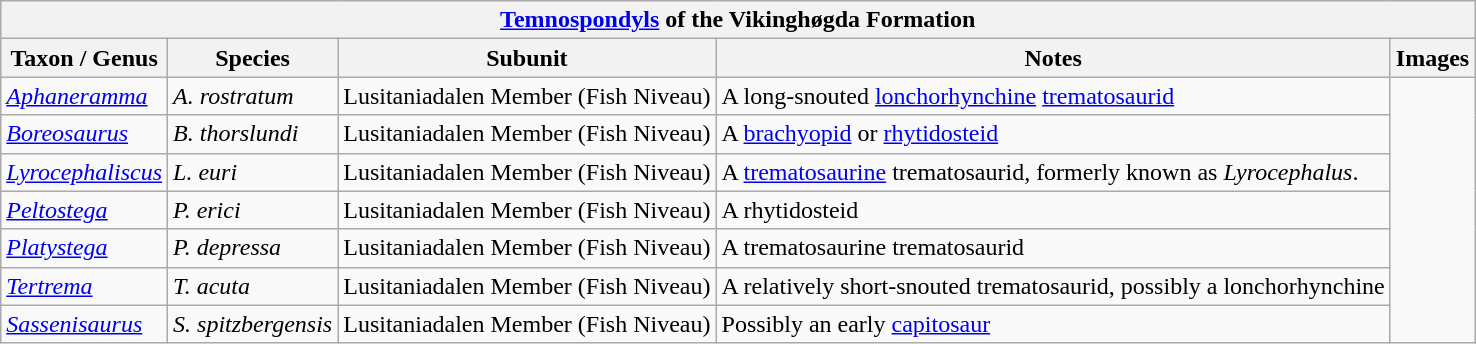<table class="wikitable" align="center">
<tr>
<th colspan="5" align="center"><strong><a href='#'>Temnospondyls</a> of the Vikinghøgda Formation</strong></th>
</tr>
<tr>
<th>Taxon / Genus</th>
<th>Species</th>
<th>Subunit</th>
<th>Notes</th>
<th>Images</th>
</tr>
<tr>
<td><em><a href='#'>Aphaneramma</a></em></td>
<td><em>A. rostratum</em></td>
<td>Lusitaniadalen Member (Fish Niveau)</td>
<td>A long-snouted <a href='#'>lonchorhynchine</a> <a href='#'>trematosaurid</a></td>
<td rowspan="7"></td>
</tr>
<tr>
<td><em><a href='#'>Boreosaurus</a></em></td>
<td><em>B. thorslundi</em></td>
<td>Lusitaniadalen Member (Fish Niveau)</td>
<td>A <a href='#'>brachyopid</a> or <a href='#'>rhytidosteid</a></td>
</tr>
<tr>
<td><em><a href='#'>Lyrocephaliscus</a></em></td>
<td><em>L. euri</em></td>
<td>Lusitaniadalen Member (Fish Niveau)</td>
<td>A <a href='#'>trematosaurine</a> trematosaurid, formerly known as <em>Lyrocephalus</em>.</td>
</tr>
<tr>
<td><em><a href='#'>Peltostega</a></em></td>
<td><em>P. erici</em></td>
<td>Lusitaniadalen Member (Fish Niveau)</td>
<td>A rhytidosteid</td>
</tr>
<tr>
<td><em><a href='#'>Platystega</a></em></td>
<td><em>P. depressa</em></td>
<td>Lusitaniadalen Member (Fish Niveau)</td>
<td>A trematosaurine trematosaurid</td>
</tr>
<tr>
<td><em><a href='#'>Tertrema</a></em></td>
<td><em>T. acuta</em></td>
<td>Lusitaniadalen Member (Fish Niveau)</td>
<td>A relatively short-snouted trematosaurid, possibly a lonchorhynchine</td>
</tr>
<tr>
<td><em><a href='#'>Sassenisaurus</a></em></td>
<td><em>S. spitzbergensis</em></td>
<td>Lusitaniadalen Member (Fish Niveau)</td>
<td>Possibly an early <a href='#'>capitosaur</a></td>
</tr>
</table>
